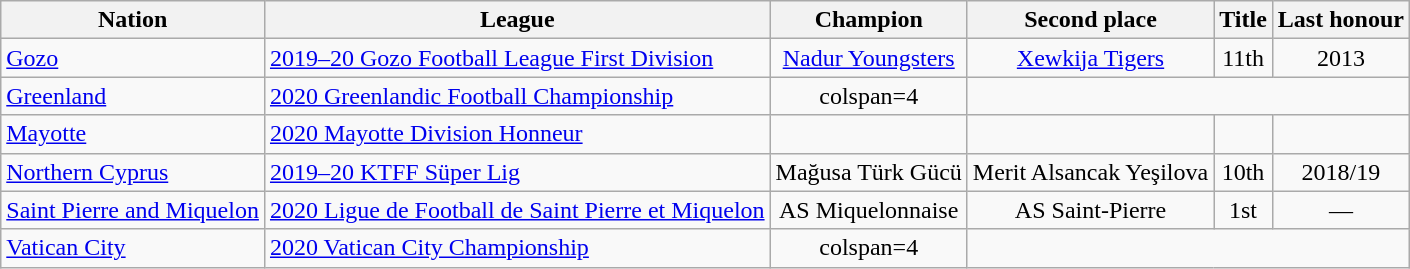<table class="wikitable sortable" style="text-align:center;">
<tr>
<th>Nation</th>
<th>League</th>
<th>Champion</th>
<th>Second place</th>
<th data-sort-type="number">Title</th>
<th>Last honour</th>
</tr>
<tr>
<td align=left> <a href='#'>Gozo</a></td>
<td align=left><a href='#'>2019–20 Gozo Football League First Division</a></td>
<td><a href='#'>Nadur Youngsters</a></td>
<td><a href='#'>Xewkija Tigers</a></td>
<td>11th</td>
<td>2013</td>
</tr>
<tr>
<td align=left> <a href='#'>Greenland</a></td>
<td align=left><a href='#'>2020 Greenlandic Football Championship</a></td>
<td>colspan=4 </td>
</tr>
<tr>
<td align=left> <a href='#'>Mayotte</a></td>
<td align=left><a href='#'>2020 Mayotte Division Honneur</a></td>
<td></td>
<td></td>
<td></td>
<td></td>
</tr>
<tr>
<td align=left> <a href='#'>Northern Cyprus</a></td>
<td align=left><a href='#'>2019–20 KTFF Süper Lig</a></td>
<td>Mağusa Türk Gücü</td>
<td>Merit Alsancak Yeşilova</td>
<td>10th</td>
<td>2018/19</td>
</tr>
<tr>
<td align=left> <a href='#'>Saint Pierre and Miquelon</a></td>
<td align=left><a href='#'>2020 Ligue de Football de Saint Pierre et Miquelon</a></td>
<td>AS Miquelonnaise</td>
<td>AS Saint-Pierre</td>
<td>1st</td>
<td>—</td>
</tr>
<tr>
<td align=left> <a href='#'>Vatican City</a></td>
<td align=left><a href='#'>2020 Vatican City Championship</a></td>
<td>colspan=4 </td>
</tr>
</table>
